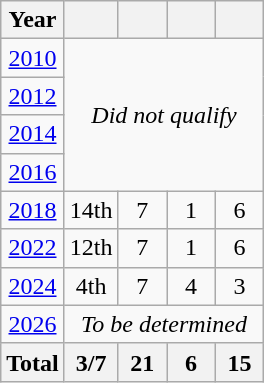<table class="wikitable" style="text-align:center">
<tr>
<th>Year</th>
<th></th>
<th width=25></th>
<th width=25></th>
<th width=25></th>
</tr>
<tr>
<td> <a href='#'>2010</a></td>
<td rowspan=4 colspan=4><em>Did not qualify</em></td>
</tr>
<tr>
<td> <a href='#'>2012</a></td>
</tr>
<tr>
<td> <a href='#'>2014</a></td>
</tr>
<tr>
<td> <a href='#'>2016</a></td>
</tr>
<tr>
<td> <a href='#'>2018</a></td>
<td>14th</td>
<td>7</td>
<td>1</td>
<td>6</td>
</tr>
<tr>
<td> <a href='#'>2022</a></td>
<td>12th</td>
<td>7</td>
<td>1</td>
<td>6</td>
</tr>
<tr>
<td> <a href='#'>2024</a></td>
<td>4th</td>
<td>7</td>
<td>4</td>
<td>3</td>
</tr>
<tr>
<td> <a href='#'>2026</a></td>
<td colspan=4><em>To be determined</em></td>
</tr>
<tr>
<th>Total</th>
<th>3/7</th>
<th>21</th>
<th>6</th>
<th>15</th>
</tr>
</table>
